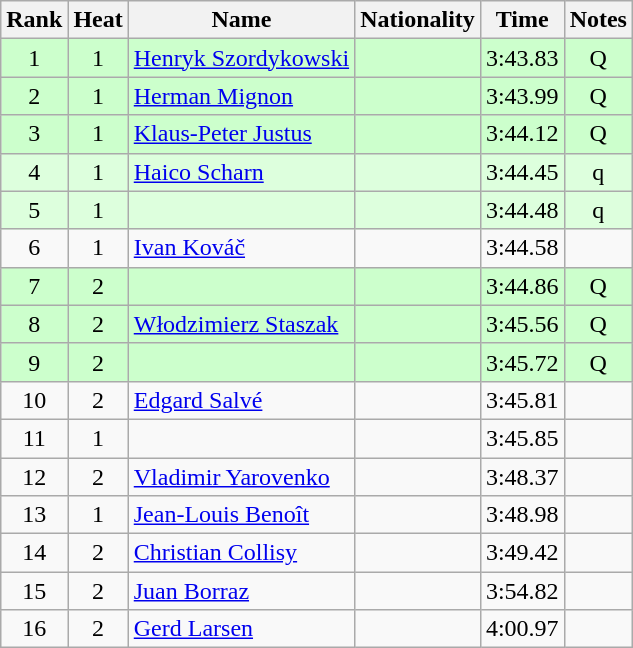<table class="wikitable sortable" style="text-align:center">
<tr>
<th>Rank</th>
<th>Heat</th>
<th>Name</th>
<th>Nationality</th>
<th>Time</th>
<th>Notes</th>
</tr>
<tr bgcolor=ccffcc>
<td>1</td>
<td>1</td>
<td align="left"><a href='#'>Henryk Szordykowski</a></td>
<td align=left></td>
<td>3:43.83</td>
<td>Q</td>
</tr>
<tr bgcolor=ccffcc>
<td>2</td>
<td>1</td>
<td align="left"><a href='#'>Herman Mignon</a></td>
<td align=left></td>
<td>3:43.99</td>
<td>Q</td>
</tr>
<tr bgcolor=ccffcc>
<td>3</td>
<td>1</td>
<td align="left"><a href='#'>Klaus-Peter Justus</a></td>
<td align=left></td>
<td>3:44.12</td>
<td>Q</td>
</tr>
<tr bgcolor=ddffdd>
<td>4</td>
<td>1</td>
<td align="left"><a href='#'>Haico Scharn</a></td>
<td align=left></td>
<td>3:44.45</td>
<td>q</td>
</tr>
<tr bgcolor=ddffdd>
<td>5</td>
<td>1</td>
<td align="left"></td>
<td align=left></td>
<td>3:44.48</td>
<td>q</td>
</tr>
<tr>
<td>6</td>
<td>1</td>
<td align="left"><a href='#'>Ivan Kováč</a></td>
<td align=left></td>
<td>3:44.58</td>
<td></td>
</tr>
<tr bgcolor=ccffcc>
<td>7</td>
<td>2</td>
<td align="left"></td>
<td align=left></td>
<td>3:44.86</td>
<td>Q</td>
</tr>
<tr bgcolor=ccffcc>
<td>8</td>
<td>2</td>
<td align="left"><a href='#'>Włodzimierz Staszak</a></td>
<td align=left></td>
<td>3:45.56</td>
<td>Q</td>
</tr>
<tr bgcolor=ccffcc>
<td>9</td>
<td>2</td>
<td align="left"></td>
<td align=left></td>
<td>3:45.72</td>
<td>Q</td>
</tr>
<tr>
<td>10</td>
<td>2</td>
<td align="left"><a href='#'>Edgard Salvé</a></td>
<td align=left></td>
<td>3:45.81</td>
<td></td>
</tr>
<tr>
<td>11</td>
<td>1</td>
<td align="left"></td>
<td align=left></td>
<td>3:45.85</td>
<td></td>
</tr>
<tr>
<td>12</td>
<td>2</td>
<td align="left"><a href='#'>Vladimir Yarovenko</a></td>
<td align=left></td>
<td>3:48.37</td>
<td></td>
</tr>
<tr>
<td>13</td>
<td>1</td>
<td align="left"><a href='#'>Jean-Louis Benoît</a></td>
<td align=left></td>
<td>3:48.98</td>
<td></td>
</tr>
<tr>
<td>14</td>
<td>2</td>
<td align="left"><a href='#'>Christian Collisy</a></td>
<td align=left></td>
<td>3:49.42</td>
<td></td>
</tr>
<tr>
<td>15</td>
<td>2</td>
<td align="left"><a href='#'>Juan Borraz</a></td>
<td align=left></td>
<td>3:54.82</td>
<td></td>
</tr>
<tr>
<td>16</td>
<td>2</td>
<td align="left"><a href='#'>Gerd Larsen</a></td>
<td align=left></td>
<td>4:00.97</td>
<td></td>
</tr>
</table>
